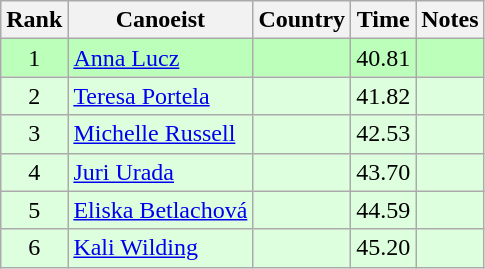<table class="wikitable" style="text-align:center">
<tr>
<th>Rank</th>
<th>Canoeist</th>
<th>Country</th>
<th>Time</th>
<th>Notes</th>
</tr>
<tr bgcolor=bbffbb>
<td>1</td>
<td align="left"><a href='#'>Anna Lucz</a></td>
<td align="left"></td>
<td>40.81</td>
<td></td>
</tr>
<tr bgcolor=ddffdd>
<td>2</td>
<td align="left"><a href='#'>Teresa Portela</a></td>
<td align="left"></td>
<td>41.82</td>
<td></td>
</tr>
<tr bgcolor=ddffdd>
<td>3</td>
<td align="left"><a href='#'>Michelle Russell</a></td>
<td align="left"></td>
<td>42.53</td>
<td></td>
</tr>
<tr bgcolor=ddffdd>
<td>4</td>
<td align="left"><a href='#'>Juri Urada</a></td>
<td align="left"></td>
<td>43.70</td>
<td></td>
</tr>
<tr bgcolor=ddffdd>
<td>5</td>
<td align="left"><a href='#'>Eliska Betlachová</a></td>
<td align="left"></td>
<td>44.59</td>
<td></td>
</tr>
<tr bgcolor=ddffdd>
<td>6</td>
<td align="left"><a href='#'>Kali Wilding</a></td>
<td align="left"></td>
<td>45.20</td>
<td></td>
</tr>
</table>
